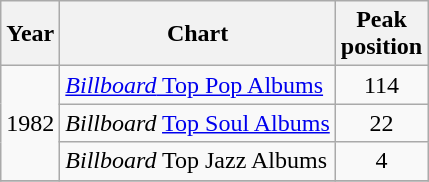<table class="wikitable">
<tr>
<th>Year</th>
<th>Chart</th>
<th>Peak<br>position</th>
</tr>
<tr>
<td rowspan="3">1982</td>
<td><a href='#'><em>Billboard</em> Top Pop Albums</a></td>
<td align=center>114</td>
</tr>
<tr>
<td><em>Billboard</em> <a href='#'>Top Soul Albums</a></td>
<td align=center>22</td>
</tr>
<tr>
<td><em>Billboard</em> Top Jazz Albums</td>
<td align=center>4</td>
</tr>
<tr>
</tr>
</table>
